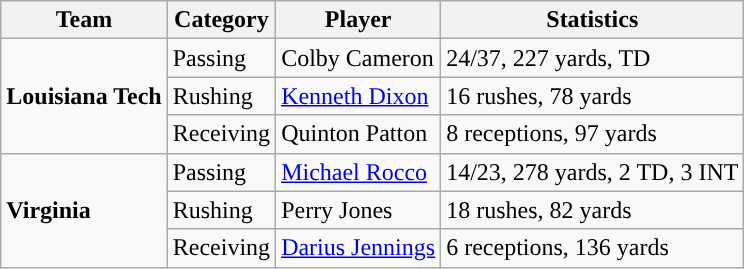<table class="wikitable" style="float: left;">
<tr>
<th>Team</th>
<th>Category</th>
<th>Player</th>
<th>Statistics</th>
</tr>
<tr>
<td rowspan=3><strong>Louisiana Tech</strong></td>
<td>Passing</td>
<td>Colby Cameron</td>
<td>24/37, 227 yards, TD</td>
</tr>
<tr>
<td>Rushing</td>
<td><a href='#'>Kenneth Dixon</a></td>
<td>16 rushes, 78 yards</td>
</tr>
<tr>
<td>Receiving</td>
<td>Quinton Patton</td>
<td>8 receptions, 97 yards</td>
</tr>
<tr>
<td rowspan=3><strong>Virginia</strong></td>
<td>Passing</td>
<td><a href='#'>Michael Rocco</a></td>
<td>14/23, 278 yards, 2 TD, 3 INT</td>
</tr>
<tr>
<td>Rushing</td>
<td>Perry Jones</td>
<td>18 rushes, 82 yards</td>
</tr>
<tr>
<td>Receiving</td>
<td><a href='#'>Darius Jennings</a></td>
<td>6 receptions, 136 yards</td>
</tr>
</table>
